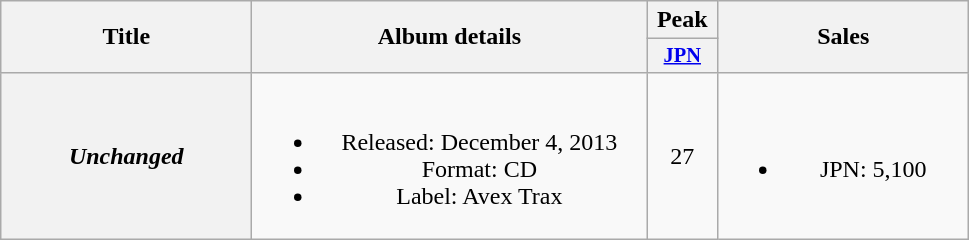<table class="wikitable plainrowheaders" style="text-align:center;" border="1">
<tr>
<th scope="col" rowspan="2" style="width:10em;">Title</th>
<th scope="col" rowspan="2" style="width:16em;">Album details</th>
<th scope="col" colspan="1">Peak</th>
<th scope="col" rowspan="2" style="width:10em;">Sales</th>
</tr>
<tr>
<th scope="col" style="width:3em;font-size:85%;"><a href='#'>JPN</a><br></th>
</tr>
<tr>
<th scope="row"><em>Unchanged</em></th>
<td><br><ul><li>Released: December 4, 2013</li><li>Format: CD</li><li>Label: Avex Trax</li></ul></td>
<td>27</td>
<td><br><ul><li>JPN: 5,100</li></ul></td>
</tr>
</table>
